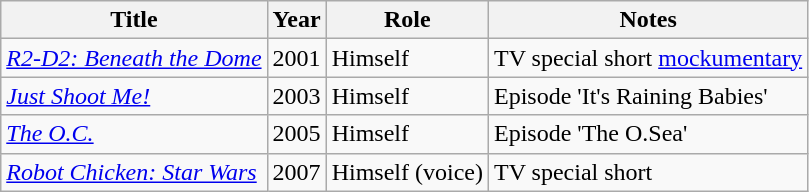<table class="wikitable plainrowheaders sortable">
<tr>
<th>Title</th>
<th>Year</th>
<th>Role</th>
<th>Notes</th>
</tr>
<tr>
<td scope="row"><em><a href='#'>R2-D2: Beneath the Dome</a></em></td>
<td>2001</td>
<td>Himself</td>
<td>TV special short <a href='#'>mockumentary</a></td>
</tr>
<tr>
<td scope="row"><em><a href='#'>Just Shoot Me!</a></em></td>
<td>2003</td>
<td>Himself</td>
<td>Episode 'It's Raining Babies'</td>
</tr>
<tr>
<td scope="row"><em><a href='#'>The O.C.</a></em></td>
<td>2005</td>
<td>Himself</td>
<td>Episode 'The O.Sea'</td>
</tr>
<tr>
<td scope="row"><em><a href='#'>Robot Chicken: Star Wars</a></em></td>
<td>2007</td>
<td>Himself (voice)</td>
<td>TV special short</td>
</tr>
</table>
